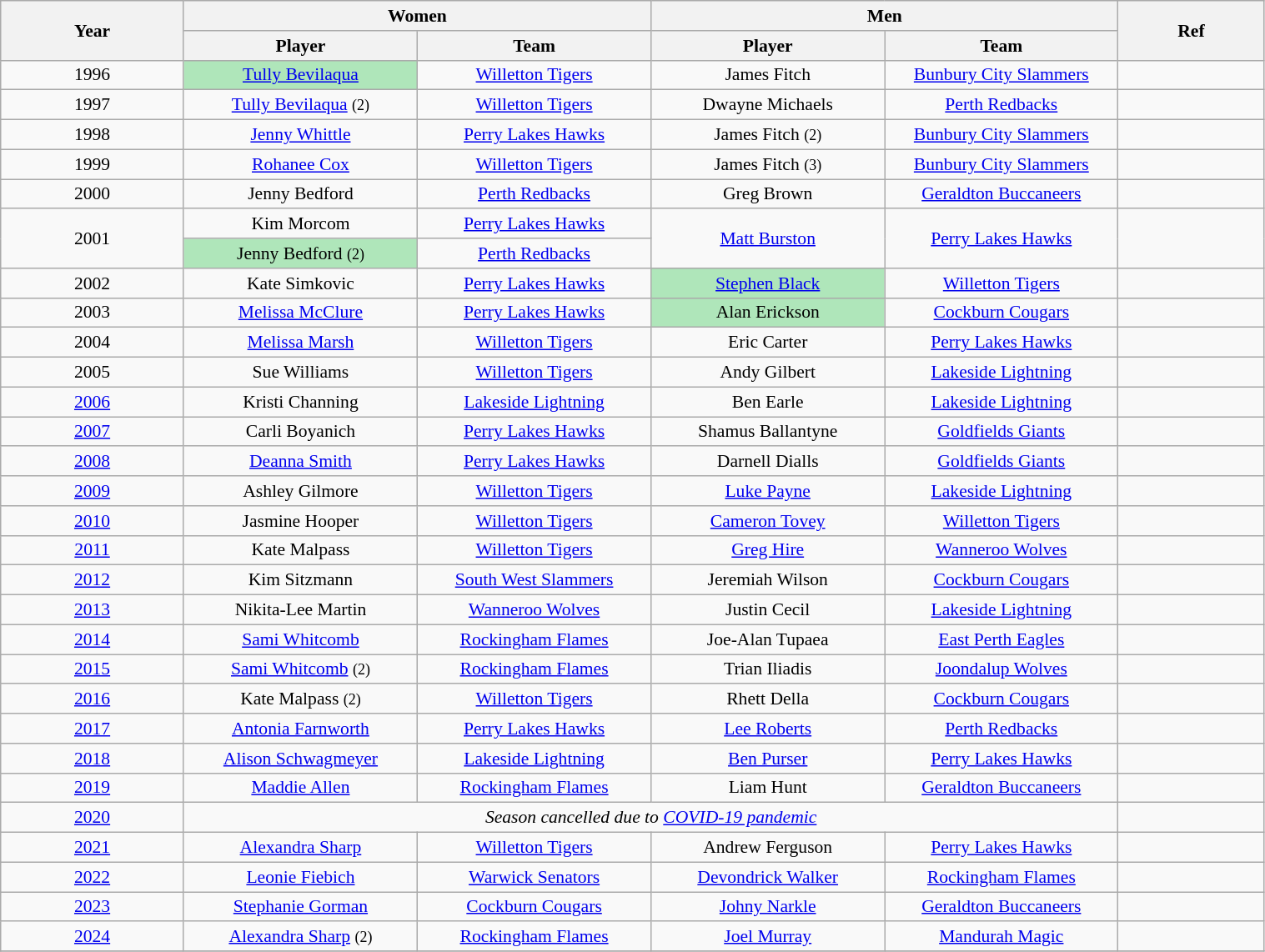<table class="wikitable" style="width: 80%; text-align:center; font-size:90%">
<tr>
<th rowspan="2">Year</th>
<th colspan="2">Women</th>
<th colspan="2">Men</th>
<th rowspan="2">Ref</th>
</tr>
<tr>
<th width="180">Player</th>
<th width="180">Team</th>
<th width="180">Player</th>
<th width="180">Team</th>
</tr>
<tr>
<td>1996</td>
<td style="text-align:center;background:#afe6ba;"><a href='#'>Tully Bevilaqua</a></td>
<td><a href='#'>Willetton Tigers</a></td>
<td>James Fitch</td>
<td><a href='#'>Bunbury City Slammers</a></td>
<td></td>
</tr>
<tr>
<td>1997</td>
<td><a href='#'>Tully Bevilaqua</a> <small>(2)</small></td>
<td><a href='#'>Willetton Tigers</a></td>
<td>Dwayne Michaels</td>
<td><a href='#'>Perth Redbacks</a></td>
<td></td>
</tr>
<tr>
<td>1998</td>
<td><a href='#'>Jenny Whittle</a></td>
<td><a href='#'>Perry Lakes Hawks</a></td>
<td>James Fitch <small>(2)</small></td>
<td><a href='#'>Bunbury City Slammers</a></td>
<td></td>
</tr>
<tr>
<td>1999</td>
<td><a href='#'>Rohanee Cox</a></td>
<td><a href='#'>Willetton Tigers</a></td>
<td>James Fitch <small>(3)</small></td>
<td><a href='#'>Bunbury City Slammers</a></td>
<td></td>
</tr>
<tr>
<td>2000</td>
<td>Jenny Bedford</td>
<td><a href='#'>Perth Redbacks</a></td>
<td>Greg Brown</td>
<td><a href='#'>Geraldton Buccaneers</a></td>
<td></td>
</tr>
<tr>
<td rowspan=2>2001</td>
<td>Kim Morcom</td>
<td><a href='#'>Perry Lakes Hawks</a></td>
<td rowspan=2><a href='#'>Matt Burston</a></td>
<td rowspan=2><a href='#'>Perry Lakes Hawks</a></td>
<td rowspan=2></td>
</tr>
<tr>
<td style="text-align:center;background:#afe6ba;">Jenny Bedford <small>(2)</small></td>
<td><a href='#'>Perth Redbacks</a></td>
</tr>
<tr>
<td>2002</td>
<td>Kate Simkovic</td>
<td><a href='#'>Perry Lakes Hawks</a></td>
<td style="text-align:center;background:#afe6ba;"><a href='#'>Stephen Black</a></td>
<td><a href='#'>Willetton Tigers</a></td>
<td></td>
</tr>
<tr>
<td>2003</td>
<td><a href='#'>Melissa McClure</a></td>
<td><a href='#'>Perry Lakes Hawks</a></td>
<td style="text-align:center;background:#afe6ba;">Alan Erickson</td>
<td><a href='#'>Cockburn Cougars</a></td>
<td></td>
</tr>
<tr>
<td>2004</td>
<td><a href='#'>Melissa Marsh</a></td>
<td><a href='#'>Willetton Tigers</a></td>
<td>Eric Carter</td>
<td><a href='#'>Perry Lakes Hawks</a></td>
<td></td>
</tr>
<tr>
<td>2005</td>
<td>Sue Williams</td>
<td><a href='#'>Willetton Tigers</a></td>
<td>Andy Gilbert</td>
<td><a href='#'>Lakeside Lightning</a></td>
<td></td>
</tr>
<tr>
<td><a href='#'>2006</a></td>
<td>Kristi Channing</td>
<td><a href='#'>Lakeside Lightning</a></td>
<td>Ben Earle</td>
<td><a href='#'>Lakeside Lightning</a></td>
<td></td>
</tr>
<tr>
<td><a href='#'>2007</a></td>
<td>Carli Boyanich</td>
<td><a href='#'>Perry Lakes Hawks</a></td>
<td>Shamus Ballantyne</td>
<td><a href='#'>Goldfields Giants</a></td>
<td></td>
</tr>
<tr>
<td><a href='#'>2008</a></td>
<td><a href='#'>Deanna Smith</a></td>
<td><a href='#'>Perry Lakes Hawks</a></td>
<td>Darnell Dialls</td>
<td><a href='#'>Goldfields Giants</a></td>
<td></td>
</tr>
<tr>
<td><a href='#'>2009</a></td>
<td>Ashley Gilmore</td>
<td><a href='#'>Willetton Tigers</a></td>
<td><a href='#'>Luke Payne</a></td>
<td><a href='#'>Lakeside Lightning</a></td>
<td></td>
</tr>
<tr>
<td><a href='#'>2010</a></td>
<td>Jasmine Hooper</td>
<td><a href='#'>Willetton Tigers</a></td>
<td><a href='#'>Cameron Tovey</a></td>
<td><a href='#'>Willetton Tigers</a></td>
<td></td>
</tr>
<tr>
<td><a href='#'>2011</a></td>
<td>Kate Malpass</td>
<td><a href='#'>Willetton Tigers</a></td>
<td><a href='#'>Greg Hire</a></td>
<td><a href='#'>Wanneroo Wolves</a></td>
<td></td>
</tr>
<tr>
<td><a href='#'>2012</a></td>
<td>Kim Sitzmann</td>
<td><a href='#'>South West Slammers</a></td>
<td>Jeremiah Wilson</td>
<td><a href='#'>Cockburn Cougars</a></td>
<td></td>
</tr>
<tr>
<td><a href='#'>2013</a></td>
<td>Nikita-Lee Martin</td>
<td><a href='#'>Wanneroo Wolves</a></td>
<td>Justin Cecil</td>
<td><a href='#'>Lakeside Lightning</a></td>
<td></td>
</tr>
<tr>
<td><a href='#'>2014</a></td>
<td><a href='#'>Sami Whitcomb</a></td>
<td><a href='#'>Rockingham Flames</a></td>
<td>Joe-Alan Tupaea</td>
<td><a href='#'>East Perth Eagles</a></td>
<td></td>
</tr>
<tr>
<td><a href='#'>2015</a></td>
<td><a href='#'>Sami Whitcomb</a> <small>(2)</small></td>
<td><a href='#'>Rockingham Flames</a></td>
<td>Trian Iliadis</td>
<td><a href='#'>Joondalup Wolves</a></td>
<td></td>
</tr>
<tr>
<td><a href='#'>2016</a></td>
<td>Kate Malpass <small>(2)</small></td>
<td><a href='#'>Willetton Tigers</a></td>
<td>Rhett Della</td>
<td><a href='#'>Cockburn Cougars</a></td>
<td></td>
</tr>
<tr>
<td><a href='#'>2017</a></td>
<td><a href='#'>Antonia Farnworth</a></td>
<td><a href='#'>Perry Lakes Hawks</a></td>
<td><a href='#'>Lee Roberts</a></td>
<td><a href='#'>Perth Redbacks</a></td>
<td></td>
</tr>
<tr>
<td><a href='#'>2018</a></td>
<td><a href='#'>Alison Schwagmeyer</a></td>
<td><a href='#'>Lakeside Lightning</a></td>
<td><a href='#'>Ben Purser</a></td>
<td><a href='#'>Perry Lakes Hawks</a></td>
<td></td>
</tr>
<tr>
<td><a href='#'>2019</a></td>
<td><a href='#'>Maddie Allen</a></td>
<td><a href='#'>Rockingham Flames</a></td>
<td>Liam Hunt</td>
<td><a href='#'>Geraldton Buccaneers</a></td>
<td></td>
</tr>
<tr>
<td><a href='#'>2020</a></td>
<td colspan=4><em>Season cancelled due to <a href='#'>COVID-19 pandemic</a></em></td>
<td></td>
</tr>
<tr>
<td><a href='#'>2021</a></td>
<td><a href='#'>Alexandra Sharp</a></td>
<td><a href='#'>Willetton Tigers</a></td>
<td>Andrew Ferguson</td>
<td><a href='#'>Perry Lakes Hawks</a></td>
<td></td>
</tr>
<tr>
<td><a href='#'>2022</a></td>
<td><a href='#'>Leonie Fiebich</a></td>
<td><a href='#'>Warwick Senators</a></td>
<td><a href='#'>Devondrick Walker</a></td>
<td><a href='#'>Rockingham Flames</a></td>
<td></td>
</tr>
<tr>
<td><a href='#'>2023</a></td>
<td><a href='#'>Stephanie Gorman</a></td>
<td><a href='#'>Cockburn Cougars</a></td>
<td><a href='#'>Johny Narkle</a></td>
<td><a href='#'>Geraldton Buccaneers</a></td>
<td></td>
</tr>
<tr>
<td><a href='#'>2024</a></td>
<td><a href='#'>Alexandra Sharp</a> <small>(2)</small></td>
<td><a href='#'>Rockingham Flames</a></td>
<td><a href='#'>Joel Murray</a></td>
<td><a href='#'>Mandurah Magic</a></td>
<td></td>
</tr>
<tr>
</tr>
</table>
